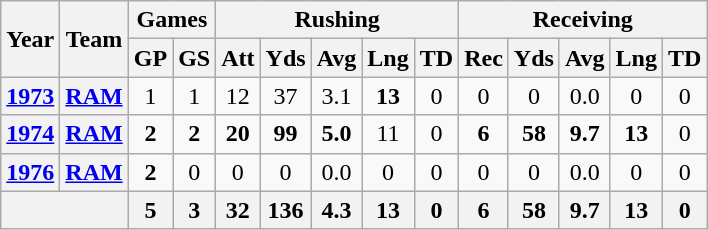<table class="wikitable" style="text-align:center;">
<tr>
<th rowspan="2">Year</th>
<th rowspan="2">Team</th>
<th colspan="2">Games</th>
<th colspan="5">Rushing</th>
<th colspan="5">Receiving</th>
</tr>
<tr>
<th>GP</th>
<th>GS</th>
<th>Att</th>
<th>Yds</th>
<th>Avg</th>
<th>Lng</th>
<th>TD</th>
<th>Rec</th>
<th>Yds</th>
<th>Avg</th>
<th>Lng</th>
<th>TD</th>
</tr>
<tr>
<th><a href='#'>1973</a></th>
<th><a href='#'>RAM</a></th>
<td>1</td>
<td>1</td>
<td>12</td>
<td>37</td>
<td>3.1</td>
<td><strong>13</strong></td>
<td>0</td>
<td>0</td>
<td>0</td>
<td>0.0</td>
<td>0</td>
<td>0</td>
</tr>
<tr>
<th><a href='#'>1974</a></th>
<th><a href='#'>RAM</a></th>
<td><strong>2</strong></td>
<td><strong>2</strong></td>
<td><strong>20</strong></td>
<td><strong>99</strong></td>
<td><strong>5.0</strong></td>
<td>11</td>
<td>0</td>
<td><strong>6</strong></td>
<td><strong>58</strong></td>
<td><strong>9.7</strong></td>
<td><strong>13</strong></td>
<td>0</td>
</tr>
<tr>
<th><a href='#'>1976</a></th>
<th><a href='#'>RAM</a></th>
<td><strong>2</strong></td>
<td>0</td>
<td>0</td>
<td>0</td>
<td>0.0</td>
<td>0</td>
<td>0</td>
<td>0</td>
<td>0</td>
<td>0.0</td>
<td>0</td>
<td>0</td>
</tr>
<tr>
<th colspan="2"></th>
<th>5</th>
<th>3</th>
<th>32</th>
<th>136</th>
<th>4.3</th>
<th>13</th>
<th>0</th>
<th>6</th>
<th>58</th>
<th>9.7</th>
<th>13</th>
<th>0</th>
</tr>
</table>
